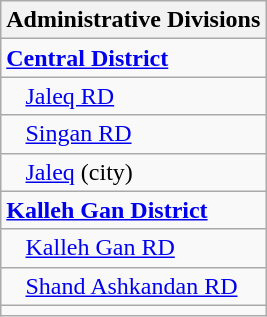<table class="wikitable">
<tr>
<th>Administrative Divisions</th>
</tr>
<tr>
<td><strong><a href='#'>Central District</a></strong></td>
</tr>
<tr>
<td style="padding-left: 1em;"><a href='#'>Jaleq RD</a></td>
</tr>
<tr>
<td style="padding-left: 1em;"><a href='#'>Singan RD</a></td>
</tr>
<tr>
<td style="padding-left: 1em;"><a href='#'>Jaleq</a> (city)</td>
</tr>
<tr>
<td><strong><a href='#'>Kalleh Gan District</a></strong></td>
</tr>
<tr>
<td style="padding-left: 1em;"><a href='#'>Kalleh Gan RD</a></td>
</tr>
<tr>
<td style="padding-left: 1em;"><a href='#'>Shand Ashkandan RD</a></td>
</tr>
<tr>
<td colspan=1></td>
</tr>
</table>
